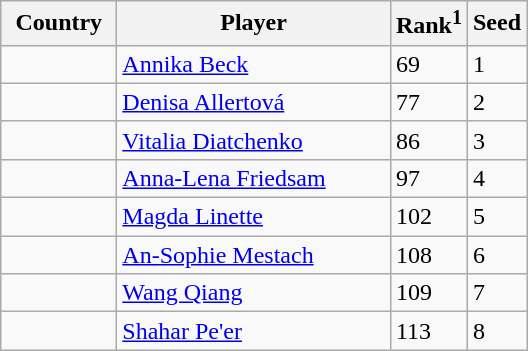<table class="sortable wikitable">
<tr>
<th width="70">Country</th>
<th width="175">Player</th>
<th>Rank<sup>1</sup></th>
<th>Seed</th>
</tr>
<tr>
<td></td>
<td><a href='#'>Annika Beck</a></td>
<td>69</td>
<td>1</td>
</tr>
<tr>
<td></td>
<td><a href='#'>Denisa Allertová</a></td>
<td>77</td>
<td>2</td>
</tr>
<tr>
<td></td>
<td><a href='#'>Vitalia Diatchenko</a></td>
<td>86</td>
<td>3</td>
</tr>
<tr>
<td></td>
<td><a href='#'>Anna-Lena Friedsam</a></td>
<td>97</td>
<td>4</td>
</tr>
<tr>
<td></td>
<td><a href='#'>Magda Linette</a></td>
<td>102</td>
<td>5</td>
</tr>
<tr>
<td></td>
<td><a href='#'>An-Sophie Mestach</a></td>
<td>108</td>
<td>6</td>
</tr>
<tr>
<td></td>
<td><a href='#'>Wang Qiang</a></td>
<td>109</td>
<td>7</td>
</tr>
<tr>
<td></td>
<td><a href='#'>Shahar Pe'er</a></td>
<td>113</td>
<td>8</td>
</tr>
</table>
